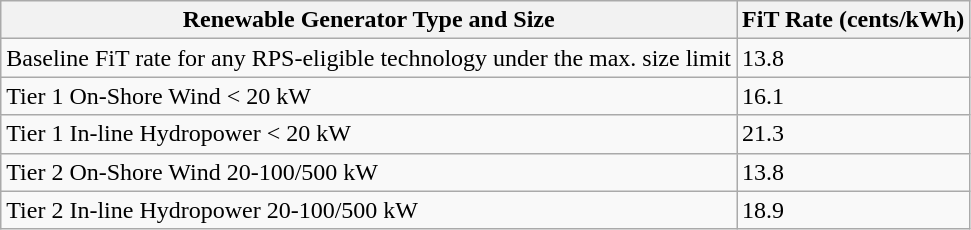<table class="wikitable">
<tr>
<th>Renewable Generator Type and Size</th>
<th>FiT Rate (cents/kWh)</th>
</tr>
<tr>
<td>Baseline FiT rate for any RPS-eligible technology under the max. size limit</td>
<td>13.8</td>
</tr>
<tr>
<td>Tier 1 On-Shore Wind < 20 kW</td>
<td>16.1</td>
</tr>
<tr>
<td>Tier 1 In-line Hydropower < 20 kW</td>
<td>21.3</td>
</tr>
<tr>
<td>Tier 2 On-Shore Wind 20-100/500 kW</td>
<td>13.8</td>
</tr>
<tr>
<td>Tier 2 In-line Hydropower 20-100/500 kW</td>
<td>18.9</td>
</tr>
</table>
